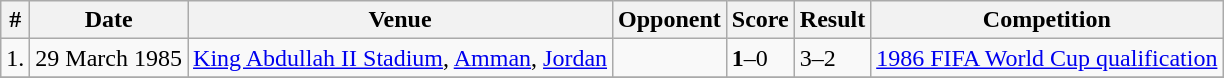<table class="wikitable">
<tr>
<th>#</th>
<th>Date</th>
<th>Venue</th>
<th>Opponent</th>
<th>Score</th>
<th>Result</th>
<th>Competition</th>
</tr>
<tr>
<td>1.</td>
<td>29 March 1985</td>
<td><a href='#'>King Abdullah II Stadium</a>, <a href='#'>Amman</a>, <a href='#'>Jordan</a></td>
<td></td>
<td><strong>1</strong>–0</td>
<td>3–2</td>
<td><a href='#'>1986 FIFA World Cup qualification</a></td>
</tr>
<tr>
</tr>
</table>
